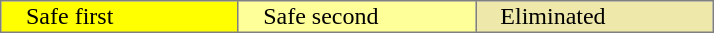<table border="2" style="margin: 1em auto; border:1px solid gray; border-collapse:collapse;">
<tr>
<td style="background:#FFFF00; padding-left: 1em;" width="20%">Safe first</td>
<td style="background:#FFFF99; padding-left: 1em;" width="20%">Safe second</td>
<td bgcolor="palegoldenrod" style="padding-left: 1em;" width="20%">Eliminated</td>
</tr>
</table>
